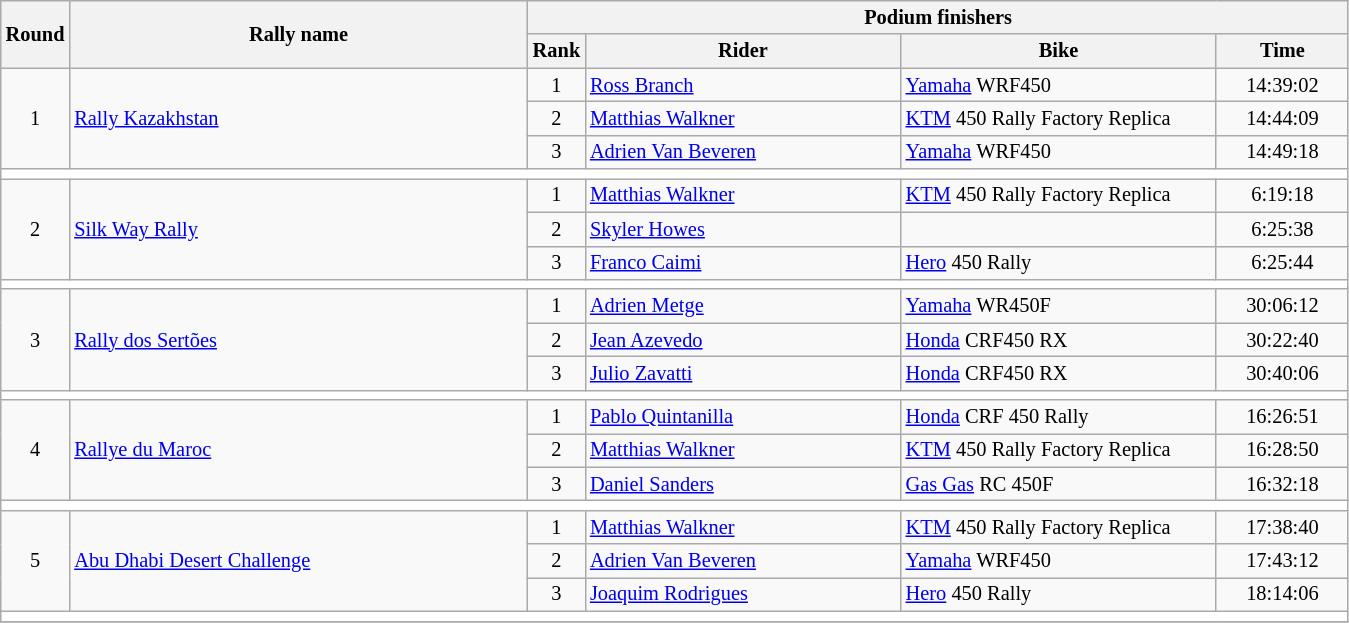<table class="wikitable" style="font-size:85%;">
<tr>
<th rowspan=2>Round</th>
<th style="width:22em" rowspan=2>Rally name</th>
<th colspan=4>Podium finishers</th>
</tr>
<tr>
<th>Rank</th>
<th style="width:15em">Rider</th>
<th style="width:15em">Bike</th>
<th style="width:6em">Time</th>
</tr>
<tr>
<td rowspan=3 align=center>1</td>
<td rowspan=3> <a href='#'>Rally Kazakhstan</a></td>
<td align=center>1</td>
<td> <a href='#'>Ross Branch</a></td>
<td><a href='#'>Yamaha</a> WRF450</td>
<td align=center>14:39:02</td>
</tr>
<tr>
<td align=center>2</td>
<td> <a href='#'>Matthias Walkner</a></td>
<td><a href='#'>KTM</a> 450 Rally Factory Replica</td>
<td align=center>14:44:09</td>
</tr>
<tr>
<td align=center>3</td>
<td> <a href='#'>Adrien Van Beveren</a></td>
<td><a href='#'>Yamaha</a> WRF450</td>
<td align=center>14:49:18</td>
</tr>
<tr style="background:white;">
<td colspan="6"></td>
</tr>
<tr>
<td rowspan=3 align=center>2</td>
<td rowspan=3> <a href='#'>Silk Way Rally</a></td>
<td align=center>1</td>
<td> <a href='#'>Matthias Walkner</a></td>
<td><a href='#'>KTM</a> 450 Rally Factory Replica</td>
<td align=center>6:19:18</td>
</tr>
<tr>
<td align=center>2</td>
<td> <a href='#'>Skyler Howes</a></td>
<td></td>
<td align=center>6:25:38</td>
</tr>
<tr>
<td align=center>3</td>
<td> <a href='#'>Franco Caimi</a></td>
<td><a href='#'>Hero</a> 450 Rally</td>
<td align=center>6:25:44</td>
</tr>
<tr style="background:white;">
<td colspan="6"></td>
</tr>
<tr>
<td rowspan=3 align=center>3</td>
<td rowspan=3> <a href='#'>Rally dos Sertões</a></td>
<td align=center>1</td>
<td> <a href='#'>Adrien Metge</a></td>
<td><a href='#'>Yamaha</a> WR450F</td>
<td align=center>30:06:12</td>
</tr>
<tr>
<td align=center>2</td>
<td> <a href='#'>Jean Azevedo</a></td>
<td><a href='#'>Honda</a> CRF450 RX</td>
<td align=center>30:22:40</td>
</tr>
<tr>
<td align=center>3</td>
<td> <a href='#'>Julio Zavatti</a></td>
<td><a href='#'>Honda</a> CRF450 RX</td>
<td align=center>30:40:06</td>
</tr>
<tr style="background:white;">
<td colspan="6"></td>
</tr>
<tr>
<td rowspan=3 align=center>4</td>
<td rowspan=3> <a href='#'>Rallye du Maroc</a></td>
<td align=center>1</td>
<td> <a href='#'>Pablo Quintanilla</a></td>
<td><a href='#'>Honda</a> CRF 450 Rally</td>
<td align=center>16:26:51</td>
</tr>
<tr>
<td align=center>2</td>
<td> <a href='#'>Matthias Walkner</a></td>
<td><a href='#'>KTM</a> 450 Rally Factory Replica</td>
<td align=center>16:28:50</td>
</tr>
<tr>
<td align=center>3</td>
<td> <a href='#'>Daniel Sanders</a></td>
<td><a href='#'>Gas Gas</a> RC 450F</td>
<td align=center>16:32:18</td>
</tr>
<tr style="background:white;">
<td colspan="6"></td>
</tr>
<tr>
<td rowspan=3 align=center>5</td>
<td rowspan=3> <a href='#'>Abu Dhabi Desert Challenge</a></td>
<td align=center>1</td>
<td> <a href='#'>Matthias Walkner</a></td>
<td><a href='#'>KTM</a> 450 Rally Factory Replica</td>
<td align=center>17:38:40</td>
</tr>
<tr>
<td align=center>2</td>
<td> <a href='#'>Adrien Van Beveren</a></td>
<td><a href='#'>Yamaha</a> WRF450</td>
<td align=center>17:43:12</td>
</tr>
<tr>
<td align=center>3</td>
<td> <a href='#'>Joaquim Rodrigues</a></td>
<td><a href='#'>Hero</a> 450 Rally</td>
<td align=center>18:14:06</td>
</tr>
<tr style="background:white;">
<td colspan="6"></td>
</tr>
<tr>
</tr>
</table>
